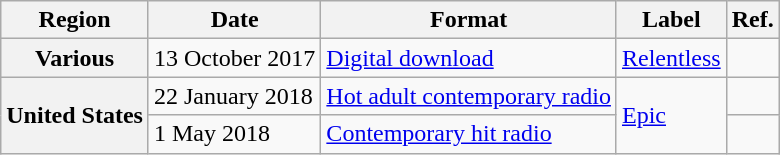<table class="wikitable sortable plainrowheaders">
<tr>
<th scope="col">Region</th>
<th scope="col">Date</th>
<th scope="col">Format</th>
<th scope="col">Label</th>
<th scope="col">Ref.</th>
</tr>
<tr>
<th scope="row">Various</th>
<td>13 October 2017</td>
<td><a href='#'>Digital download</a></td>
<td><a href='#'>Relentless</a></td>
<td></td>
</tr>
<tr>
<th scope="row" rowspan="2">United States</th>
<td>22 January 2018</td>
<td><a href='#'>Hot adult contemporary radio</a></td>
<td rowspan="2"><a href='#'>Epic</a></td>
<td></td>
</tr>
<tr>
<td>1 May 2018</td>
<td><a href='#'>Contemporary hit radio</a></td>
<td></td>
</tr>
</table>
